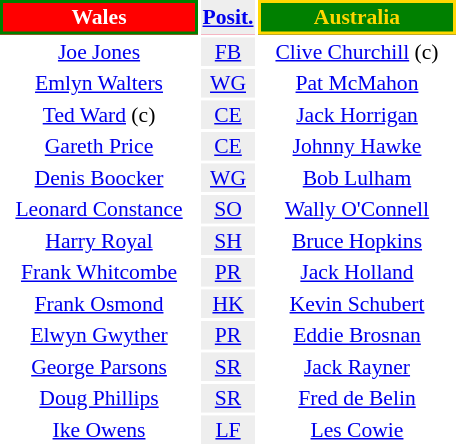<table align=right style="font-size:90%; margin-left:1em">
<tr bgcolor=#FF0033>
<th align="centre" width="126" style="border: 2px solid green; background: red; color: white">Wales</th>
<th align="center" style="background: #eeeeee; color: black"><a href='#'>Posit.</a></th>
<th align="centre" width="126" style="border: 2px solid gold; background: green; color: gold">Australia</th>
</tr>
<tr align="center">
<td><a href='#'>Joe Jones</a></td>
<td style="background: #eeeeee"><a href='#'>FB</a></td>
<td><a href='#'>Clive Churchill</a> (c)</td>
</tr>
<tr align="center">
<td><a href='#'>Emlyn Walters</a></td>
<td style="background: #eeeeee"><a href='#'>WG</a></td>
<td><a href='#'>Pat McMahon</a></td>
</tr>
<tr align="center">
<td><a href='#'>Ted Ward</a> (c)</td>
<td style="background: #eeeeee"><a href='#'>CE</a></td>
<td><a href='#'>Jack Horrigan</a></td>
</tr>
<tr align="center">
<td><a href='#'>Gareth Price</a></td>
<td style="background: #eeeeee"><a href='#'>CE</a></td>
<td><a href='#'>Johnny Hawke</a></td>
</tr>
<tr align="center">
<td><a href='#'>Denis Boocker</a></td>
<td style="background: #eeeeee"><a href='#'>WG</a></td>
<td><a href='#'>Bob Lulham</a></td>
</tr>
<tr align="center">
<td><a href='#'>Leonard Constance</a></td>
<td style="background: #eeeeee"><a href='#'>SO</a></td>
<td><a href='#'>Wally O'Connell</a></td>
</tr>
<tr align="center">
<td><a href='#'>Harry Royal</a></td>
<td style="background: #eeeeee"><a href='#'>SH</a></td>
<td><a href='#'>Bruce Hopkins</a></td>
</tr>
<tr align="center">
<td><a href='#'>Frank Whitcombe</a></td>
<td style="background: #eeeeee"><a href='#'>PR</a></td>
<td><a href='#'>Jack Holland</a></td>
</tr>
<tr align="center">
<td><a href='#'>Frank Osmond</a></td>
<td style="background: #eeeeee"><a href='#'>HK</a></td>
<td><a href='#'>Kevin Schubert</a></td>
</tr>
<tr align="center">
<td><a href='#'>Elwyn Gwyther</a></td>
<td style="background: #eeeeee"><a href='#'>PR</a></td>
<td><a href='#'>Eddie Brosnan</a></td>
</tr>
<tr align="center">
<td><a href='#'>George Parsons</a></td>
<td style="background: #eeeeee"><a href='#'>SR</a></td>
<td><a href='#'>Jack Rayner</a></td>
</tr>
<tr align="center">
<td><a href='#'>Doug Phillips</a></td>
<td style="background: #eeeeee"><a href='#'>SR</a></td>
<td><a href='#'>Fred de Belin</a></td>
</tr>
<tr align="center">
<td><a href='#'>Ike Owens</a></td>
<td style="background: #eeeeee"><a href='#'>LF</a></td>
<td><a href='#'>Les Cowie</a></td>
</tr>
</table>
